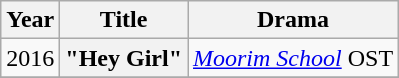<table class="wikitable plainrowheaders">
<tr>
<th>Year</th>
<th>Title</th>
<th>Drama</th>
</tr>
<tr>
<td>2016</td>
<th scope="row">"Hey Girl"</th>
<td><em><a href='#'>Moorim School</a></em> OST</td>
</tr>
<tr>
</tr>
</table>
